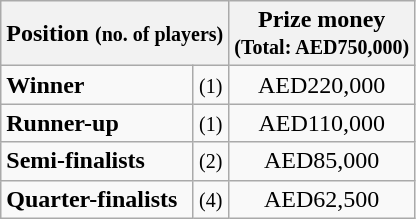<table class="wikitable">
<tr>
<th colspan=2>Position <small>(no. of players)</small></th>
<th>Prize money<br><small>(Total: AED750,000)</small></th>
</tr>
<tr>
<td><strong>Winner</strong></td>
<td align=center><small>(1)</small></td>
<td align=center>AED220,000</td>
</tr>
<tr>
<td><strong>Runner-up</strong></td>
<td align=center><small>(1)</small></td>
<td align=center>AED110,000</td>
</tr>
<tr>
<td><strong>Semi-finalists</strong></td>
<td align=center><small>(2)</small></td>
<td align=center>AED85,000</td>
</tr>
<tr>
<td><strong>Quarter-finalists</strong></td>
<td align=center><small>(4)</small></td>
<td align=center>AED62,500</td>
</tr>
</table>
